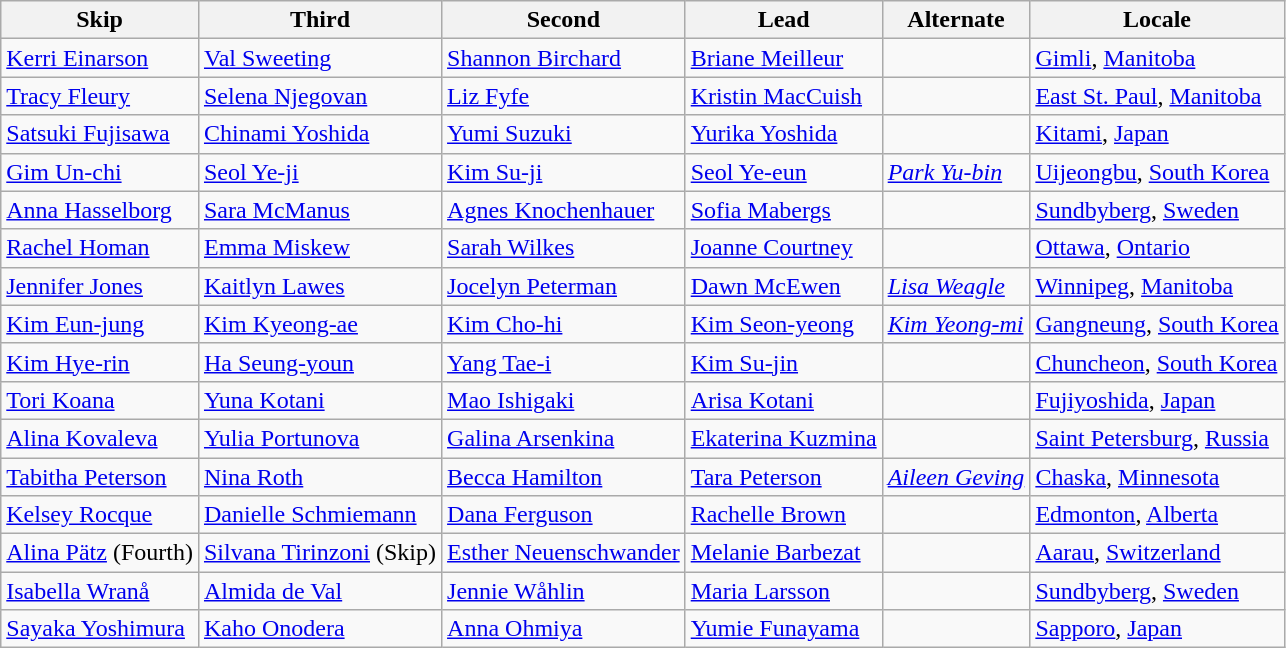<table class=wikitable>
<tr>
<th scope="col">Skip</th>
<th scope="col">Third</th>
<th scope="col">Second</th>
<th scope="col">Lead</th>
<th scope="col">Alternate</th>
<th scope="col">Locale</th>
</tr>
<tr>
<td><a href='#'>Kerri Einarson</a></td>
<td><a href='#'>Val Sweeting</a></td>
<td><a href='#'>Shannon Birchard</a></td>
<td><a href='#'>Briane Meilleur</a></td>
<td></td>
<td> <a href='#'>Gimli</a>, <a href='#'>Manitoba</a></td>
</tr>
<tr>
<td><a href='#'>Tracy Fleury</a></td>
<td><a href='#'>Selena Njegovan</a></td>
<td><a href='#'>Liz Fyfe</a></td>
<td><a href='#'>Kristin MacCuish</a></td>
<td></td>
<td> <a href='#'>East St. Paul</a>, <a href='#'>Manitoba</a></td>
</tr>
<tr>
<td><a href='#'>Satsuki Fujisawa</a></td>
<td><a href='#'>Chinami Yoshida</a></td>
<td><a href='#'>Yumi Suzuki</a></td>
<td><a href='#'>Yurika Yoshida</a></td>
<td></td>
<td> <a href='#'>Kitami</a>, <a href='#'>Japan</a></td>
</tr>
<tr>
<td><a href='#'>Gim Un-chi</a></td>
<td><a href='#'>Seol Ye-ji</a></td>
<td><a href='#'>Kim Su-ji</a></td>
<td><a href='#'>Seol Ye-eun</a></td>
<td><em><a href='#'>Park Yu-bin</a></em></td>
<td> <a href='#'>Uijeongbu</a>, <a href='#'>South Korea</a></td>
</tr>
<tr>
<td><a href='#'>Anna Hasselborg</a></td>
<td><a href='#'>Sara McManus</a></td>
<td><a href='#'>Agnes Knochenhauer</a></td>
<td><a href='#'>Sofia Mabergs</a></td>
<td></td>
<td> <a href='#'>Sundbyberg</a>, <a href='#'>Sweden</a></td>
</tr>
<tr>
<td><a href='#'>Rachel Homan</a></td>
<td><a href='#'>Emma Miskew</a></td>
<td><a href='#'>Sarah Wilkes</a></td>
<td><a href='#'>Joanne Courtney</a></td>
<td></td>
<td> <a href='#'>Ottawa</a>, <a href='#'>Ontario</a></td>
</tr>
<tr>
<td><a href='#'>Jennifer Jones</a></td>
<td><a href='#'>Kaitlyn Lawes</a></td>
<td><a href='#'>Jocelyn Peterman</a></td>
<td><a href='#'>Dawn McEwen</a></td>
<td><em><a href='#'>Lisa Weagle</a></em></td>
<td> <a href='#'>Winnipeg</a>, <a href='#'>Manitoba</a></td>
</tr>
<tr>
<td><a href='#'>Kim Eun-jung</a></td>
<td><a href='#'>Kim Kyeong-ae</a></td>
<td><a href='#'>Kim Cho-hi</a></td>
<td><a href='#'>Kim Seon-yeong</a></td>
<td><em><a href='#'>Kim Yeong-mi</a></em></td>
<td> <a href='#'>Gangneung</a>, <a href='#'>South Korea</a></td>
</tr>
<tr>
<td><a href='#'>Kim Hye-rin</a></td>
<td><a href='#'>Ha Seung-youn</a></td>
<td><a href='#'>Yang Tae-i</a></td>
<td><a href='#'>Kim Su-jin</a></td>
<td></td>
<td> <a href='#'>Chuncheon</a>, <a href='#'>South Korea</a></td>
</tr>
<tr>
<td><a href='#'>Tori Koana</a></td>
<td><a href='#'>Yuna Kotani</a></td>
<td><a href='#'>Mao Ishigaki</a></td>
<td><a href='#'>Arisa Kotani</a></td>
<td></td>
<td> <a href='#'>Fujiyoshida</a>, <a href='#'>Japan</a></td>
</tr>
<tr>
<td><a href='#'>Alina Kovaleva</a></td>
<td><a href='#'>Yulia Portunova</a></td>
<td><a href='#'>Galina Arsenkina</a></td>
<td><a href='#'>Ekaterina Kuzmina</a></td>
<td></td>
<td> <a href='#'>Saint Petersburg</a>, <a href='#'>Russia</a></td>
</tr>
<tr>
<td><a href='#'>Tabitha Peterson</a></td>
<td><a href='#'>Nina Roth</a></td>
<td><a href='#'>Becca Hamilton</a></td>
<td><a href='#'>Tara Peterson</a></td>
<td><em><a href='#'>Aileen Geving</a></em></td>
<td> <a href='#'>Chaska</a>, <a href='#'>Minnesota</a></td>
</tr>
<tr>
<td><a href='#'>Kelsey Rocque</a></td>
<td><a href='#'>Danielle Schmiemann</a></td>
<td><a href='#'>Dana Ferguson</a></td>
<td><a href='#'>Rachelle Brown</a></td>
<td></td>
<td> <a href='#'>Edmonton</a>, <a href='#'>Alberta</a></td>
</tr>
<tr>
<td><a href='#'>Alina Pätz</a> (Fourth)</td>
<td><a href='#'>Silvana Tirinzoni</a> (Skip)</td>
<td><a href='#'>Esther Neuenschwander</a></td>
<td><a href='#'>Melanie Barbezat</a></td>
<td></td>
<td> <a href='#'>Aarau</a>, <a href='#'>Switzerland</a></td>
</tr>
<tr>
<td><a href='#'>Isabella Wranå</a></td>
<td><a href='#'>Almida de Val</a></td>
<td><a href='#'>Jennie Wåhlin</a></td>
<td><a href='#'>Maria Larsson</a></td>
<td></td>
<td> <a href='#'>Sundbyberg</a>, <a href='#'>Sweden</a></td>
</tr>
<tr>
<td><a href='#'>Sayaka Yoshimura</a></td>
<td><a href='#'>Kaho Onodera</a></td>
<td><a href='#'>Anna Ohmiya</a></td>
<td><a href='#'>Yumie Funayama</a></td>
<td></td>
<td> <a href='#'>Sapporo</a>, <a href='#'>Japan</a></td>
</tr>
</table>
